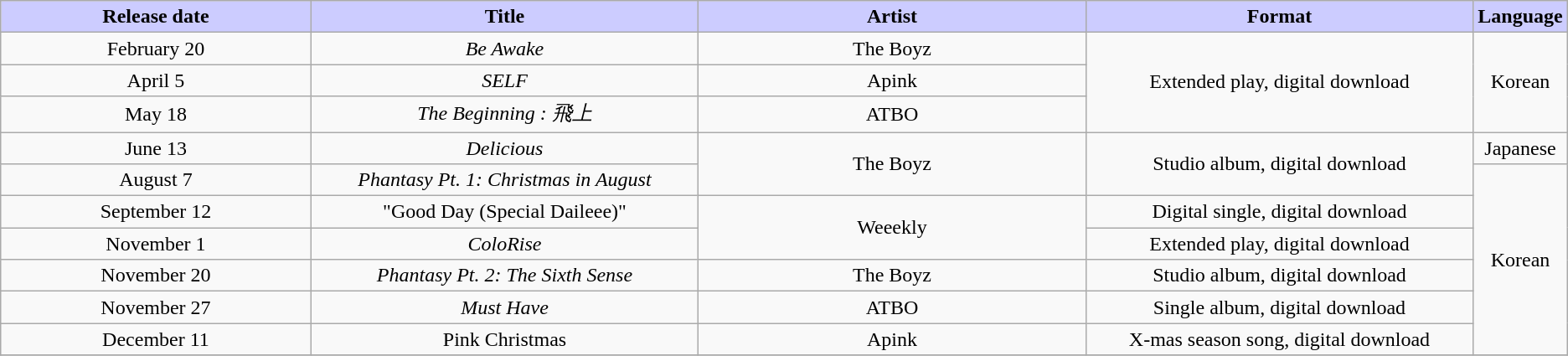<table class="wikitable" style="text-align:center">
<tr>
<th style="background:#CCF" width=20%>Release date</th>
<th style="background:#CCF" width=25%>Title</th>
<th style="background:#CCF" width=25%>Artist</th>
<th style="background:#CCF" width=25%>Format</th>
<th style="background:#CCF" width=25%>Language</th>
</tr>
<tr>
<td>February 20</td>
<td><em>Be Awake</em></td>
<td>The Boyz</td>
<td rowspan="3">Extended play, digital download</td>
<td rowspan="3">Korean</td>
</tr>
<tr>
<td>April 5</td>
<td><em>SELF</em></td>
<td>Apink</td>
</tr>
<tr>
<td>May 18</td>
<td><em>The Beginning : 飛上</em></td>
<td>ATBO</td>
</tr>
<tr>
<td>June 13</td>
<td><em> Delicious </em></td>
<td rowspan="2">The Boyz</td>
<td rowspan="2">Studio album, digital download</td>
<td>Japanese</td>
</tr>
<tr>
<td>August 7</td>
<td><em>Phantasy Pt. 1: Christmas in August</em></td>
<td rowspan="6">Korean</td>
</tr>
<tr>
<td>September 12</td>
<td>"Good Day (Special Daileee)"</td>
<td rowspan="2">Weeekly</td>
<td>Digital single, digital download</td>
</tr>
<tr>
<td>November 1</td>
<td><em>ColoRise</em></td>
<td>Extended play, digital download</td>
</tr>
<tr>
<td>November 20</td>
<td><em>Phantasy Pt. 2: The Sixth Sense</em></td>
<td>The Boyz</td>
<td>Studio album, digital download</td>
</tr>
<tr>
<td>November 27</td>
<td><em>Must Have</em></td>
<td>ATBO</td>
<td>Single album, digital download</td>
</tr>
<tr>
<td>December 11</td>
<td>Pink Christmas</td>
<td>Apink</td>
<td>X-mas season song, digital download</td>
</tr>
<tr>
</tr>
</table>
